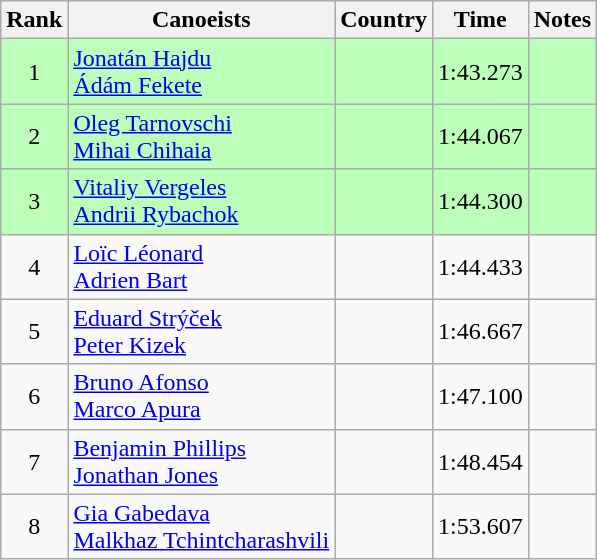<table class="wikitable" style="text-align:center">
<tr>
<th>Rank</th>
<th>Canoeists</th>
<th>Country</th>
<th>Time</th>
<th>Notes</th>
</tr>
<tr bgcolor=bbffbb>
<td>1</td>
<td align=left><a href='#'>Jonatán Hajdu</a><br><a href='#'>Ádám Fekete</a></td>
<td align=left></td>
<td>1:43.273</td>
<td></td>
</tr>
<tr bgcolor=bbffbb>
<td>2</td>
<td align=left><a href='#'>Oleg Tarnovschi</a><br><a href='#'>Mihai Chihaia</a></td>
<td align=left></td>
<td>1:44.067</td>
<td></td>
</tr>
<tr bgcolor=bbffbb>
<td>3</td>
<td align=left><a href='#'>Vitaliy Vergeles</a><br><a href='#'>Andrii Rybachok</a></td>
<td align=left></td>
<td>1:44.300</td>
<td></td>
</tr>
<tr>
<td>4</td>
<td align=left><a href='#'>Loïc Léonard</a><br><a href='#'>Adrien Bart</a></td>
<td align=left></td>
<td>1:44.433</td>
<td></td>
</tr>
<tr>
<td>5</td>
<td align=left><a href='#'>Eduard Strýček</a><br><a href='#'>Peter Kizek</a></td>
<td align=left></td>
<td>1:46.667</td>
<td></td>
</tr>
<tr>
<td>6</td>
<td align=left><a href='#'>Bruno Afonso</a><br><a href='#'>Marco Apura</a></td>
<td align=left></td>
<td>1:47.100</td>
<td></td>
</tr>
<tr>
<td>7</td>
<td align=left><a href='#'>Benjamin Phillips</a><br><a href='#'>Jonathan Jones</a></td>
<td align=left></td>
<td>1:48.454</td>
<td></td>
</tr>
<tr>
<td>8</td>
<td align=left><a href='#'>Gia Gabedava</a><br><a href='#'>Malkhaz Tchintcharashvili</a></td>
<td align=left></td>
<td>1:53.607</td>
<td></td>
</tr>
</table>
